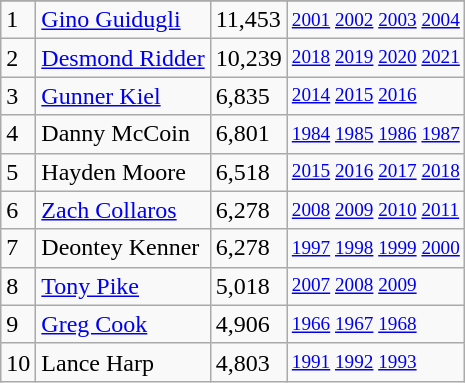<table class="wikitable">
<tr>
</tr>
<tr>
<td>1</td>
<td><a href='#'>Gino Guidugli</a></td>
<td>11,453</td>
<td style="font-size:80%;"><a href='#'>2001</a> <a href='#'>2002</a> <a href='#'>2003</a> <a href='#'>2004</a></td>
</tr>
<tr>
<td>2</td>
<td><a href='#'>Desmond Ridder</a></td>
<td>10,239</td>
<td style="font-size:80%;"><a href='#'>2018</a> <a href='#'>2019</a> <a href='#'>2020</a> <a href='#'>2021</a></td>
</tr>
<tr>
<td>3</td>
<td><a href='#'>Gunner Kiel</a></td>
<td>6,835</td>
<td style="font-size:80%;"><a href='#'>2014</a> <a href='#'>2015</a> <a href='#'>2016</a></td>
</tr>
<tr>
<td>4</td>
<td>Danny McCoin</td>
<td>6,801</td>
<td style="font-size:80%;"><a href='#'>1984</a> <a href='#'>1985</a> <a href='#'>1986</a> <a href='#'>1987</a></td>
</tr>
<tr>
<td>5</td>
<td>Hayden Moore</td>
<td>6,518</td>
<td style="font-size:80%;"><a href='#'>2015</a> <a href='#'>2016</a> <a href='#'>2017</a> <a href='#'>2018</a></td>
</tr>
<tr>
<td>6</td>
<td><a href='#'>Zach Collaros</a></td>
<td>6,278</td>
<td style="font-size:80%;"><a href='#'>2008</a> <a href='#'>2009</a> <a href='#'>2010</a> <a href='#'>2011</a></td>
</tr>
<tr>
<td>7</td>
<td>Deontey Kenner</td>
<td>6,278</td>
<td style="font-size:80%;"><a href='#'>1997</a> <a href='#'>1998</a> <a href='#'>1999</a> <a href='#'>2000</a></td>
</tr>
<tr>
<td>8</td>
<td><a href='#'>Tony Pike</a></td>
<td>5,018</td>
<td style="font-size:80%;"><a href='#'>2007</a> <a href='#'>2008</a> <a href='#'>2009</a></td>
</tr>
<tr>
<td>9</td>
<td><a href='#'>Greg Cook</a></td>
<td>4,906</td>
<td style="font-size:80%;"><a href='#'>1966</a> <a href='#'>1967</a> <a href='#'>1968</a></td>
</tr>
<tr>
<td>10</td>
<td>Lance Harp</td>
<td>4,803</td>
<td style="font-size:80%;"><a href='#'>1991</a> <a href='#'>1992</a> <a href='#'>1993</a></td>
</tr>
</table>
